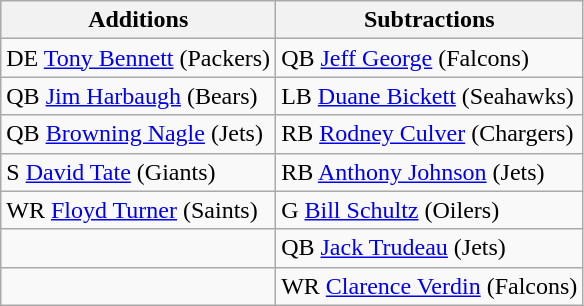<table class="wikitable">
<tr>
<th>Additions</th>
<th>Subtractions</th>
</tr>
<tr>
<td>DE <a href='#'>Tony Bennett</a> (Packers)</td>
<td>QB <a href='#'>Jeff George</a> (Falcons)</td>
</tr>
<tr>
<td>QB <a href='#'>Jim Harbaugh</a> (Bears)</td>
<td>LB <a href='#'>Duane Bickett</a> (Seahawks)</td>
</tr>
<tr>
<td>QB <a href='#'>Browning Nagle</a> (Jets)</td>
<td>RB <a href='#'>Rodney Culver</a> (Chargers)</td>
</tr>
<tr>
<td>S <a href='#'>David Tate</a> (Giants)</td>
<td>RB <a href='#'>Anthony Johnson</a> (Jets)</td>
</tr>
<tr>
<td>WR <a href='#'>Floyd Turner</a> (Saints)</td>
<td>G <a href='#'>Bill Schultz</a> (Oilers)</td>
</tr>
<tr>
<td></td>
<td>QB <a href='#'>Jack Trudeau</a> (Jets)</td>
</tr>
<tr>
<td></td>
<td>WR <a href='#'>Clarence Verdin</a> (Falcons)</td>
</tr>
</table>
